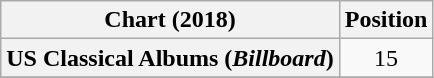<table class="wikitable plainrowheaders sortable" style="text-align:center">
<tr>
<th scope="col">Chart (2018)</th>
<th scope="col">Position</th>
</tr>
<tr>
<th scope="row">US Classical Albums (<em>Billboard</em>)</th>
<td>15</td>
</tr>
<tr>
</tr>
</table>
